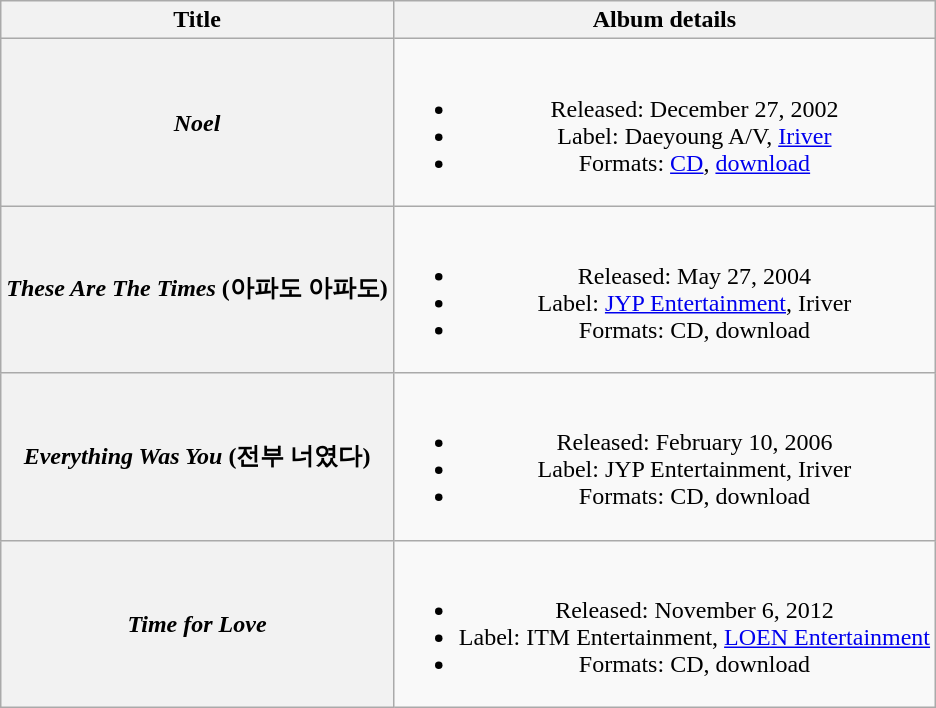<table class="wikitable plainrowheaders" style="text-align:center;">
<tr>
<th scope="col">Title</th>
<th scope="col">Album details</th>
</tr>
<tr>
<th scope="row"><em>Noel</em></th>
<td><br><ul><li>Released: December 27, 2002</li><li>Label: Daeyoung A/V, <a href='#'>Iriver</a></li><li>Formats: <a href='#'>CD</a>, <a href='#'>download</a></li></ul></td>
</tr>
<tr>
<th scope="row"><em>These Are The Times</em> (아파도 아파도)</th>
<td><br><ul><li>Released: May 27, 2004</li><li>Label: <a href='#'>JYP Entertainment</a>, Iriver</li><li>Formats: CD, download</li></ul></td>
</tr>
<tr>
<th scope="row"><em>Everything Was You</em> (전부 너였다)</th>
<td><br><ul><li>Released: February 10, 2006</li><li>Label: JYP Entertainment, Iriver</li><li>Formats: CD, download</li></ul></td>
</tr>
<tr>
<th scope="row"><em>Time for Love</em></th>
<td><br><ul><li>Released: November 6, 2012</li><li>Label: ITM Entertainment, <a href='#'>LOEN Entertainment</a></li><li>Formats: CD, download</li></ul></td>
</tr>
</table>
